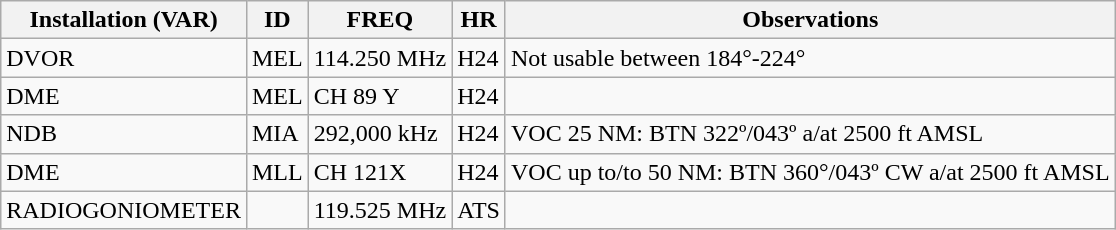<table class="wikitable">
<tr>
<th>Installation (VAR)</th>
<th>ID</th>
<th>FREQ</th>
<th>HR</th>
<th>Observations</th>
</tr>
<tr>
<td>DVOR</td>
<td>MEL</td>
<td>114.250 MHz</td>
<td>H24</td>
<td>Not usable between 184°-224°</td>
</tr>
<tr>
<td>DME</td>
<td>MEL</td>
<td>CH 89 Y</td>
<td>H24</td>
<td></td>
</tr>
<tr>
<td>NDB</td>
<td>MIA</td>
<td>292,000 kHz</td>
<td>H24</td>
<td>VOC 25 NM: BTN 322º/043º a/at 2500 ft AMSL</td>
</tr>
<tr>
<td>DME</td>
<td>MLL</td>
<td>CH 121X</td>
<td>H24</td>
<td>VOC up to/to 50 NM: BTN 360°/043º CW a/at 2500 ft AMSL</td>
</tr>
<tr>
<td>RADIOGONIOMETER</td>
<td></td>
<td>119.525 MHz</td>
<td>ATS</td>
<td></td>
</tr>
</table>
